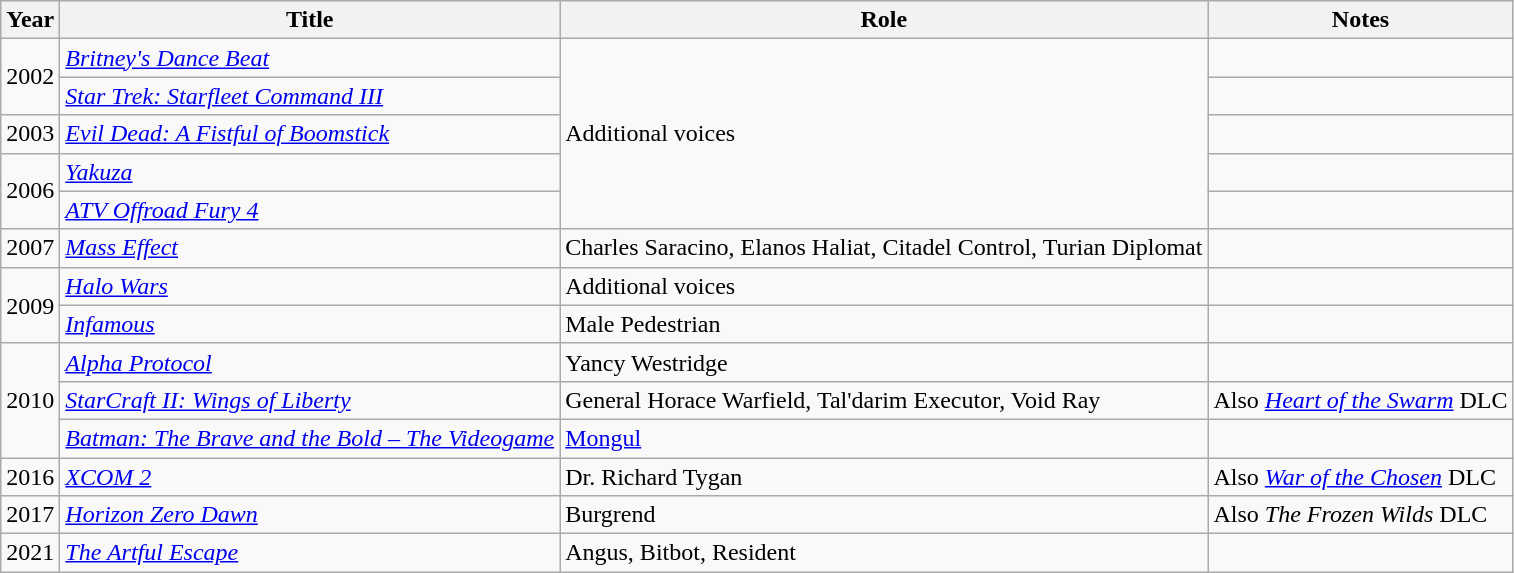<table class="wikitable sortable">
<tr>
<th>Year</th>
<th>Title</th>
<th>Role</th>
<th>Notes</th>
</tr>
<tr>
<td rowspan="2">2002</td>
<td><em><a href='#'>Britney's Dance Beat</a></em></td>
<td rowspan="5">Additional voices</td>
<td></td>
</tr>
<tr>
<td><em><a href='#'>Star Trek: Starfleet Command III</a></em></td>
<td></td>
</tr>
<tr>
<td>2003</td>
<td><em><a href='#'>Evil Dead: A Fistful of Boomstick</a></em></td>
<td></td>
</tr>
<tr>
<td rowspan="2">2006</td>
<td><em><a href='#'>Yakuza</a></em></td>
<td></td>
</tr>
<tr>
<td><em><a href='#'>ATV Offroad Fury 4</a></em></td>
<td></td>
</tr>
<tr>
<td>2007</td>
<td><em><a href='#'>Mass Effect</a></em></td>
<td>Charles Saracino, Elanos Haliat, Citadel Control, Turian Diplomat</td>
<td></td>
</tr>
<tr>
<td rowspan="2">2009</td>
<td><em><a href='#'>Halo Wars</a></em></td>
<td>Additional voices</td>
<td></td>
</tr>
<tr>
<td><em><a href='#'>Infamous</a></em></td>
<td>Male Pedestrian</td>
<td></td>
</tr>
<tr>
<td rowspan="3">2010</td>
<td><em><a href='#'>Alpha Protocol</a></em></td>
<td>Yancy Westridge</td>
<td></td>
</tr>
<tr>
<td><em><a href='#'>StarCraft II: Wings of Liberty</a></em></td>
<td>General Horace Warfield, Tal'darim Executor, Void Ray</td>
<td>Also <em><a href='#'>Heart of the Swarm</a></em> DLC</td>
</tr>
<tr>
<td><em><a href='#'>Batman: The Brave and the Bold – The Videogame</a></em></td>
<td><a href='#'>Mongul</a></td>
<td></td>
</tr>
<tr>
<td>2016</td>
<td><em><a href='#'>XCOM 2</a></em></td>
<td>Dr. Richard Tygan</td>
<td>Also <em><a href='#'>War of the Chosen</a></em> DLC</td>
</tr>
<tr>
<td>2017</td>
<td><em><a href='#'>Horizon Zero Dawn</a></em></td>
<td>Burgrend</td>
<td>Also <em>The Frozen Wilds</em> DLC</td>
</tr>
<tr>
<td>2021</td>
<td><em><a href='#'>The Artful Escape</a></em></td>
<td>Angus, Bitbot, Resident</td>
<td></td>
</tr>
</table>
